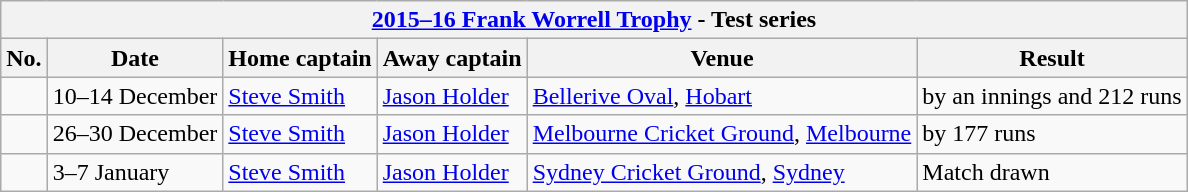<table class="wikitable">
<tr>
<th colspan="9"><a href='#'>2015–16 Frank Worrell Trophy</a> - Test series</th>
</tr>
<tr>
<th>No.</th>
<th>Date</th>
<th>Home captain</th>
<th>Away captain</th>
<th>Venue</th>
<th>Result</th>
</tr>
<tr>
<td></td>
<td>10–14 December</td>
<td><a href='#'>Steve Smith</a></td>
<td><a href='#'>Jason Holder</a></td>
<td><a href='#'>Bellerive Oval</a>, <a href='#'>Hobart</a></td>
<td> by an innings and 212 runs</td>
</tr>
<tr>
<td></td>
<td>26–30 December</td>
<td><a href='#'>Steve Smith</a></td>
<td><a href='#'>Jason Holder</a></td>
<td><a href='#'>Melbourne Cricket Ground</a>, <a href='#'>Melbourne</a></td>
<td> by 177 runs</td>
</tr>
<tr>
<td></td>
<td>3–7 January</td>
<td><a href='#'>Steve Smith</a></td>
<td><a href='#'>Jason Holder</a></td>
<td><a href='#'>Sydney Cricket Ground</a>, <a href='#'>Sydney</a></td>
<td>Match drawn</td>
</tr>
</table>
